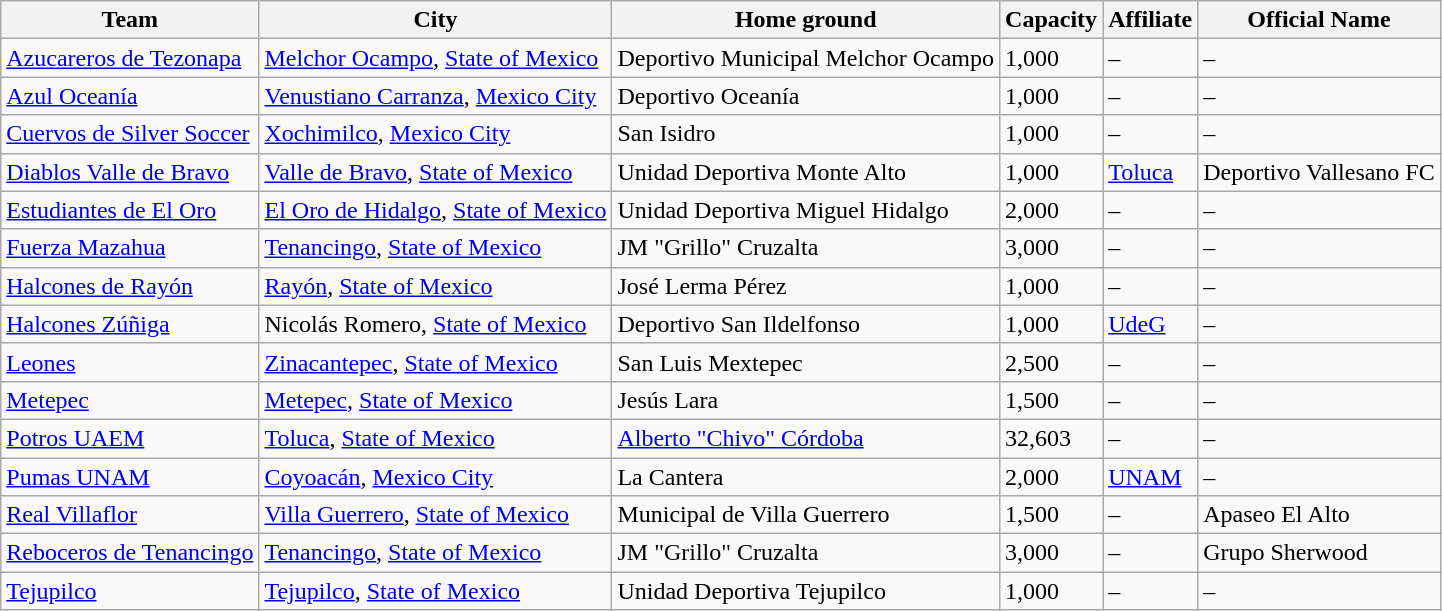<table class="wikitable sortable">
<tr>
<th>Team</th>
<th>City</th>
<th>Home ground</th>
<th>Capacity</th>
<th>Affiliate</th>
<th>Official Name</th>
</tr>
<tr>
<td><a href='#'>Azucareros de Tezonapa</a></td>
<td><a href='#'>Melchor Ocampo</a>, <a href='#'>State of Mexico</a></td>
<td>Deportivo Municipal Melchor Ocampo</td>
<td>1,000</td>
<td>–</td>
<td>–</td>
</tr>
<tr>
<td><a href='#'>Azul Oceanía</a></td>
<td><a href='#'>Venustiano Carranza</a>, <a href='#'>Mexico City</a></td>
<td>Deportivo Oceanía</td>
<td>1,000</td>
<td>–</td>
<td>–</td>
</tr>
<tr>
<td><a href='#'>Cuervos de Silver Soccer</a></td>
<td><a href='#'>Xochimilco</a>, <a href='#'>Mexico City</a></td>
<td>San Isidro</td>
<td>1,000</td>
<td>–</td>
<td>–</td>
</tr>
<tr>
<td><a href='#'>Diablos Valle de Bravo</a></td>
<td><a href='#'>Valle de Bravo</a>, <a href='#'>State of Mexico</a></td>
<td>Unidad Deportiva Monte Alto</td>
<td>1,000</td>
<td><a href='#'>Toluca</a></td>
<td>Deportivo Vallesano FC</td>
</tr>
<tr>
<td><a href='#'>Estudiantes de El Oro</a></td>
<td><a href='#'>El Oro de Hidalgo</a>, <a href='#'>State of Mexico</a></td>
<td>Unidad Deportiva Miguel Hidalgo</td>
<td>2,000</td>
<td>–</td>
<td>–</td>
</tr>
<tr>
<td><a href='#'>Fuerza Mazahua</a></td>
<td><a href='#'>Tenancingo</a>, <a href='#'>State of Mexico</a></td>
<td>JM "Grillo" Cruzalta</td>
<td>3,000</td>
<td>–</td>
<td>–</td>
</tr>
<tr>
<td><a href='#'>Halcones de Rayón</a></td>
<td><a href='#'>Rayón</a>, <a href='#'>State of Mexico</a></td>
<td>José Lerma Pérez</td>
<td>1,000</td>
<td>–</td>
<td>–</td>
</tr>
<tr>
<td><a href='#'>Halcones Zúñiga</a></td>
<td>Nicolás Romero, <a href='#'>State of Mexico</a></td>
<td>Deportivo San Ildelfonso</td>
<td>1,000</td>
<td><a href='#'>UdeG</a></td>
<td>–</td>
</tr>
<tr>
<td><a href='#'>Leones</a></td>
<td><a href='#'>Zinacantepec</a>, <a href='#'>State of Mexico</a></td>
<td>San Luis Mextepec</td>
<td>2,500</td>
<td>–</td>
<td>–</td>
</tr>
<tr>
<td><a href='#'>Metepec</a></td>
<td><a href='#'>Metepec</a>, <a href='#'>State of Mexico</a></td>
<td>Jesús Lara</td>
<td>1,500</td>
<td>–</td>
<td>–</td>
</tr>
<tr>
<td><a href='#'>Potros UAEM</a></td>
<td><a href='#'>Toluca</a>, <a href='#'>State of Mexico</a></td>
<td><a href='#'>Alberto "Chivo" Córdoba</a></td>
<td>32,603</td>
<td>–</td>
<td>–</td>
</tr>
<tr>
<td><a href='#'>Pumas UNAM</a></td>
<td><a href='#'>Coyoacán</a>, <a href='#'>Mexico City</a></td>
<td>La Cantera</td>
<td>2,000</td>
<td><a href='#'>UNAM</a></td>
<td>–</td>
</tr>
<tr>
<td><a href='#'>Real Villaflor</a></td>
<td><a href='#'>Villa Guerrero</a>, <a href='#'>State of Mexico</a></td>
<td>Municipal de Villa Guerrero</td>
<td>1,500</td>
<td>–</td>
<td>Apaseo El Alto</td>
</tr>
<tr>
<td><a href='#'>Reboceros de Tenancingo</a></td>
<td><a href='#'>Tenancingo</a>, <a href='#'>State of Mexico</a></td>
<td>JM "Grillo" Cruzalta</td>
<td>3,000</td>
<td>–</td>
<td>Grupo Sherwood</td>
</tr>
<tr>
<td><a href='#'>Tejupilco</a></td>
<td><a href='#'>Tejupilco</a>, <a href='#'>State of Mexico</a></td>
<td>Unidad Deportiva Tejupilco</td>
<td>1,000</td>
<td>–</td>
<td>–</td>
</tr>
</table>
